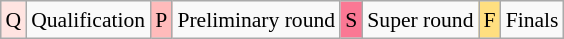<table class="wikitable" style="margin:0.5em auto; font-size:90%; line-height:1.25em; text-align:center;">
<tr>
<td bgcolor="#FFE4E1" align=center>Q</td>
<td>Qualification</td>
<td bgcolor="#FFBBBB" align=center>P</td>
<td>Preliminary round</td>
<td bgcolor="#FA7894" align=center>S</td>
<td>Super round</td>
<td bgcolor="#FFDF80" align=center>F</td>
<td>Finals</td>
</tr>
</table>
